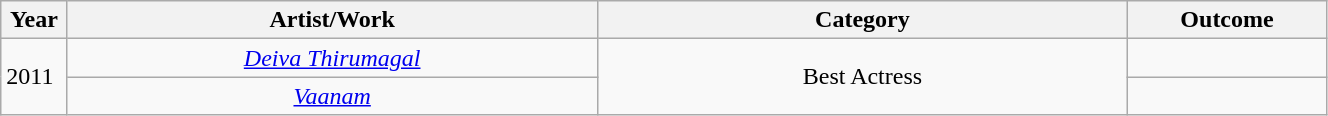<table class="wikitable" style="width:70%;">
<tr>
<th width=5%>Year</th>
<th style="width:40%;">Artist/Work</th>
<th style="width:40%;">Category</th>
<th>Outcome</th>
</tr>
<tr>
<td rowspan="2" style="text-align:left;">2011</td>
<td style="text-align:center;"><em><a href='#'>Deiva Thirumagal</a></em></td>
<td rowspan="2" style="text-align:center;">Best Actress</td>
<td></td>
</tr>
<tr>
<td style="text-align:center;"><em><a href='#'>Vaanam</a></em></td>
<td></td>
</tr>
</table>
